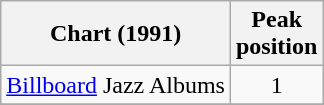<table class="wikitable">
<tr>
<th>Chart (1991)</th>
<th>Peak<br>position</th>
</tr>
<tr>
<td><a href='#'>Billboard</a> Jazz Albums</td>
<td align=center>1</td>
</tr>
<tr>
</tr>
</table>
